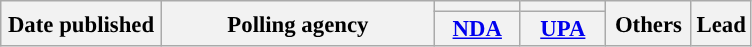<table class="wikitable sortable" style="text-align:center;font-size:95%;line-height:16px">
<tr>
<th rowspan="2" width="100px">Date published</th>
<th rowspan="2" width="175px">Polling agency</th>
<th style="background:"></th>
<th style="background:"></th>
<th rowspan="2" width="50px" class="unsortable">Others</th>
<th rowspan="2">Lead</th>
</tr>
<tr>
<th width="50px" class="unsortable"><a href='#'>NDA</a></th>
<th width="50px" class="unsortable"><a href='#'>UPA</a></th>
</tr>
</table>
